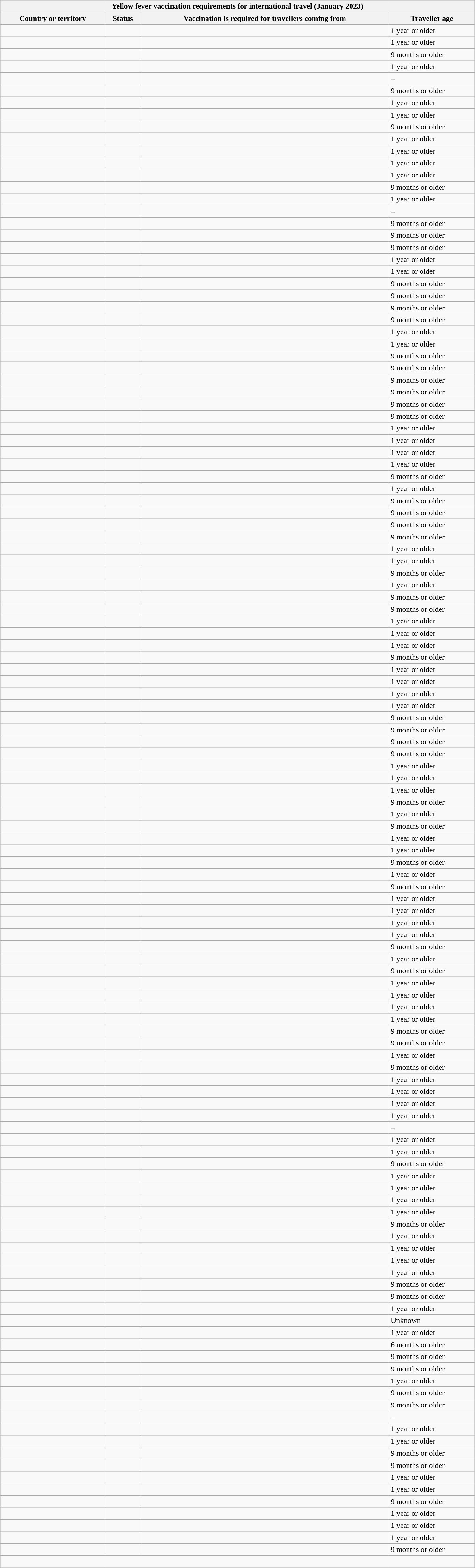<table class="wikitable sortable" style="text-align:left;" width=1000 align="left">
<tr>
<th colspan="4" align="left">Yellow fever vaccination requirements for international travel (January 2023)</th>
</tr>
<tr>
<th align="left">Country or territory</th>
<th>Status</th>
<th>Vaccination is required for travellers coming from</th>
<th>Traveller age</th>
</tr>
<tr>
<td></td>
<td></td>
<td></td>
<td>1 year or older</td>
</tr>
<tr>
<td></td>
<td></td>
<td></td>
<td>1 year or older</td>
</tr>
<tr>
<td></td>
<td></td>
<td></td>
<td>9 months or older</td>
</tr>
<tr>
<td></td>
<td></td>
<td></td>
<td>1 year or older</td>
</tr>
<tr>
<td></td>
<td></td>
<td></td>
<td>–</td>
</tr>
<tr>
<td></td>
<td></td>
<td></td>
<td>9 months or older</td>
</tr>
<tr>
<td></td>
<td></td>
<td></td>
<td>1 year or older</td>
</tr>
<tr>
<td></td>
<td></td>
<td></td>
<td>1 year or older</td>
</tr>
<tr>
<td></td>
<td></td>
<td></td>
<td>9 months or older</td>
</tr>
<tr>
<td></td>
<td></td>
<td></td>
<td>1 year or older</td>
</tr>
<tr>
<td></td>
<td></td>
<td></td>
<td>1 year or older</td>
</tr>
<tr>
<td></td>
<td></td>
<td></td>
<td>1 year or older</td>
</tr>
<tr>
<td></td>
<td></td>
<td></td>
<td>1 year or older</td>
</tr>
<tr>
<td></td>
<td></td>
<td></td>
<td>9 months or older</td>
</tr>
<tr>
<td></td>
<td></td>
<td></td>
<td>1 year or older</td>
</tr>
<tr>
<td></td>
<td></td>
<td></td>
<td>–</td>
</tr>
<tr>
<td></td>
<td></td>
<td></td>
<td>9 months or older</td>
</tr>
<tr>
<td></td>
<td></td>
<td></td>
<td>9 months or older</td>
</tr>
<tr>
<td></td>
<td></td>
<td></td>
<td>9 months or older</td>
</tr>
<tr>
<td></td>
<td></td>
<td></td>
<td>1 year or older</td>
</tr>
<tr>
<td></td>
<td></td>
<td></td>
<td>1 year or older</td>
</tr>
<tr>
<td></td>
<td></td>
<td></td>
<td>9 months or older</td>
</tr>
<tr>
<td></td>
<td></td>
<td></td>
<td>9 months or older</td>
</tr>
<tr>
<td></td>
<td></td>
<td></td>
<td>9 months or older</td>
</tr>
<tr>
<td></td>
<td></td>
<td></td>
<td>9 months or older</td>
</tr>
<tr>
<td></td>
<td></td>
<td></td>
<td>1 year or older</td>
</tr>
<tr>
<td></td>
<td></td>
<td></td>
<td>1 year or older</td>
</tr>
<tr>
<td></td>
<td></td>
<td></td>
<td>9 months or older</td>
</tr>
<tr>
<td></td>
<td></td>
<td></td>
<td>9 months or older</td>
</tr>
<tr>
<td></td>
<td></td>
<td></td>
<td>9 months or older</td>
</tr>
<tr>
<td></td>
<td></td>
<td></td>
<td>9 months or older</td>
</tr>
<tr>
<td></td>
<td></td>
<td></td>
<td>9 months or older</td>
</tr>
<tr>
<td></td>
<td></td>
<td></td>
<td>9 months or older</td>
</tr>
<tr>
<td></td>
<td></td>
<td></td>
<td>1 year or older</td>
</tr>
<tr>
<td></td>
<td></td>
<td></td>
<td>1 year or older</td>
</tr>
<tr>
<td></td>
<td></td>
<td></td>
<td>1 year or older</td>
</tr>
<tr>
<td></td>
<td></td>
<td></td>
<td>1 year or older</td>
</tr>
<tr>
<td></td>
<td></td>
<td></td>
<td>9 months or older</td>
</tr>
<tr>
<td></td>
<td></td>
<td></td>
<td>1 year or older</td>
</tr>
<tr>
<td></td>
<td></td>
<td></td>
<td>9 months or older</td>
</tr>
<tr>
<td></td>
<td></td>
<td></td>
<td>9 months or older</td>
</tr>
<tr>
<td></td>
<td></td>
<td></td>
<td>9 months or older</td>
</tr>
<tr>
<td></td>
<td></td>
<td></td>
<td>9 months or older</td>
</tr>
<tr>
<td></td>
<td></td>
<td></td>
<td>1 year or older</td>
</tr>
<tr>
<td></td>
<td></td>
<td></td>
<td>1 year or older</td>
</tr>
<tr>
<td></td>
<td></td>
<td></td>
<td>9 months or older</td>
</tr>
<tr>
<td></td>
<td></td>
<td></td>
<td>1 year or older</td>
</tr>
<tr>
<td></td>
<td></td>
<td></td>
<td>9 months or older</td>
</tr>
<tr>
<td></td>
<td></td>
<td></td>
<td>9 months or older</td>
</tr>
<tr>
<td></td>
<td></td>
<td></td>
<td>1 year or older</td>
</tr>
<tr>
<td></td>
<td></td>
<td></td>
<td>1 year or older</td>
</tr>
<tr>
<td></td>
<td></td>
<td></td>
<td>1 year or older</td>
</tr>
<tr>
<td></td>
<td></td>
<td></td>
<td>9 months or older</td>
</tr>
<tr>
<td></td>
<td></td>
<td></td>
<td>1 year or older</td>
</tr>
<tr>
<td></td>
<td></td>
<td></td>
<td>1 year or older</td>
</tr>
<tr>
<td></td>
<td></td>
<td></td>
<td>1 year or older</td>
</tr>
<tr>
<td></td>
<td></td>
<td></td>
<td>1 year or older</td>
</tr>
<tr>
<td></td>
<td></td>
<td></td>
<td>9 months or older</td>
</tr>
<tr>
<td></td>
<td></td>
<td></td>
<td>9 months or older</td>
</tr>
<tr>
<td></td>
<td></td>
<td></td>
<td>9 months or older</td>
</tr>
<tr>
<td></td>
<td></td>
<td></td>
<td>9 months or older</td>
</tr>
<tr>
<td></td>
<td></td>
<td></td>
<td>1 year or older</td>
</tr>
<tr>
<td></td>
<td></td>
<td></td>
<td>1 year or older</td>
</tr>
<tr>
<td></td>
<td></td>
<td></td>
<td>1 year or older</td>
</tr>
<tr>
<td></td>
<td></td>
<td></td>
<td>9 months or older</td>
</tr>
<tr>
<td></td>
<td></td>
<td></td>
<td>1 year or older</td>
</tr>
<tr>
<td></td>
<td></td>
<td></td>
<td>9 months or older</td>
</tr>
<tr>
<td></td>
<td></td>
<td></td>
<td>1 year or older</td>
</tr>
<tr>
<td></td>
<td></td>
<td></td>
<td>1 year or older</td>
</tr>
<tr>
<td></td>
<td></td>
<td></td>
<td>9 months or older</td>
</tr>
<tr>
<td></td>
<td></td>
<td></td>
<td>1 year or older</td>
</tr>
<tr>
<td></td>
<td></td>
<td></td>
<td>9 months or older</td>
</tr>
<tr>
<td></td>
<td></td>
<td></td>
<td>1 year or older</td>
</tr>
<tr>
<td></td>
<td></td>
<td></td>
<td>1 year or older</td>
</tr>
<tr>
<td></td>
<td></td>
<td></td>
<td>1 year or older</td>
</tr>
<tr>
<td></td>
<td></td>
<td></td>
<td>1 year or older</td>
</tr>
<tr>
<td></td>
<td></td>
<td></td>
<td>9 months or older</td>
</tr>
<tr>
<td></td>
<td></td>
<td></td>
<td>1 year or older</td>
</tr>
<tr>
<td></td>
<td></td>
<td></td>
<td>9 months or older</td>
</tr>
<tr>
<td></td>
<td></td>
<td></td>
<td>1 year or older</td>
</tr>
<tr>
<td></td>
<td></td>
<td></td>
<td>1 year or older</td>
</tr>
<tr>
<td></td>
<td></td>
<td></td>
<td>1 year or older</td>
</tr>
<tr>
<td></td>
<td></td>
<td></td>
<td>1 year or older</td>
</tr>
<tr>
<td></td>
<td></td>
<td></td>
<td>9 months or older</td>
</tr>
<tr>
<td></td>
<td></td>
<td></td>
<td>9 months or older</td>
</tr>
<tr>
<td></td>
<td></td>
<td></td>
<td>1 year or older</td>
</tr>
<tr>
<td></td>
<td></td>
<td></td>
<td>9 months or older</td>
</tr>
<tr>
<td></td>
<td></td>
<td></td>
<td>1 year or older</td>
</tr>
<tr>
<td></td>
<td></td>
<td></td>
<td>1 year or older</td>
</tr>
<tr>
<td></td>
<td></td>
<td></td>
<td>1 year or older</td>
</tr>
<tr>
<td></td>
<td></td>
<td></td>
<td>1 year or older</td>
</tr>
<tr>
<td></td>
<td></td>
<td></td>
<td>–</td>
</tr>
<tr>
<td></td>
<td></td>
<td></td>
<td>1 year or older</td>
</tr>
<tr>
<td></td>
<td></td>
<td></td>
<td>1 year or older</td>
</tr>
<tr>
<td></td>
<td></td>
<td></td>
<td>9 months or older</td>
</tr>
<tr>
<td></td>
<td></td>
<td></td>
<td>1 year or older</td>
</tr>
<tr>
<td></td>
<td></td>
<td></td>
<td>1 year or older</td>
</tr>
<tr>
<td></td>
<td></td>
<td></td>
<td>1 year or older</td>
</tr>
<tr>
<td></td>
<td></td>
<td></td>
<td>1 year or older</td>
</tr>
<tr>
<td></td>
<td></td>
<td></td>
<td>9 months or older</td>
</tr>
<tr>
<td></td>
<td></td>
<td></td>
<td>1 year or older</td>
</tr>
<tr>
<td></td>
<td></td>
<td></td>
<td>1 year or older</td>
</tr>
<tr>
<td></td>
<td></td>
<td></td>
<td>1 year or older</td>
</tr>
<tr>
<td></td>
<td></td>
<td></td>
<td>1 year or older</td>
</tr>
<tr>
<td></td>
<td></td>
<td></td>
<td>9 months or older</td>
</tr>
<tr>
<td></td>
<td></td>
<td></td>
<td>9 months or older</td>
</tr>
<tr>
<td></td>
<td></td>
<td></td>
<td>1 year or older</td>
</tr>
<tr>
<td></td>
<td></td>
<td></td>
<td>Unknown</td>
</tr>
<tr>
<td></td>
<td></td>
<td></td>
<td>1 year or older</td>
</tr>
<tr>
<td></td>
<td></td>
<td></td>
<td>6 months or older</td>
</tr>
<tr>
<td></td>
<td></td>
<td></td>
<td>9 months or older</td>
</tr>
<tr>
<td></td>
<td></td>
<td></td>
<td>9 months or older</td>
</tr>
<tr>
<td></td>
<td></td>
<td></td>
<td>1 year or older</td>
</tr>
<tr>
<td></td>
<td></td>
<td></td>
<td>9 months or older</td>
</tr>
<tr>
<td></td>
<td></td>
<td></td>
<td>9 months or older</td>
</tr>
<tr>
<td></td>
<td></td>
<td></td>
<td>–</td>
</tr>
<tr>
<td></td>
<td></td>
<td></td>
<td>1 year or older</td>
</tr>
<tr>
<td></td>
<td></td>
<td></td>
<td>1 year or older</td>
</tr>
<tr>
<td></td>
<td></td>
<td></td>
<td>9 months or older</td>
</tr>
<tr>
<td></td>
<td></td>
<td></td>
<td>9 months or older</td>
</tr>
<tr>
<td></td>
<td></td>
<td></td>
<td>1 year or older</td>
</tr>
<tr>
<td></td>
<td></td>
<td></td>
<td>1 year or older</td>
</tr>
<tr>
<td></td>
<td></td>
<td></td>
<td>9 months or older</td>
</tr>
<tr>
<td></td>
<td></td>
<td></td>
<td>1 year or older</td>
</tr>
<tr>
<td></td>
<td></td>
<td></td>
<td>1 year or older</td>
</tr>
<tr>
<td></td>
<td></td>
<td></td>
<td>1 year or older</td>
</tr>
<tr>
<td></td>
<td></td>
<td></td>
<td>9 months or older</td>
</tr>
<tr>
<td colspan="4"><br></td>
</tr>
</table>
